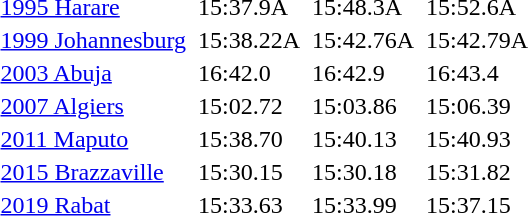<table>
<tr valign="top">
<td><a href='#'>1995 Harare</a><br></td>
<td></td>
<td>15:37.9A</td>
<td></td>
<td>15:48.3A</td>
<td></td>
<td>15:52.6A</td>
</tr>
<tr valign="top">
<td><a href='#'>1999 Johannesburg</a><br></td>
<td></td>
<td>15:38.22A</td>
<td></td>
<td>15:42.76A</td>
<td></td>
<td>15:42.79A</td>
</tr>
<tr valign="top">
<td><a href='#'>2003 Abuja</a><br></td>
<td></td>
<td>16:42.0</td>
<td></td>
<td>16:42.9</td>
<td></td>
<td>16:43.4</td>
</tr>
<tr valign="top">
<td><a href='#'>2007 Algiers</a><br></td>
<td></td>
<td>15:02.72</td>
<td></td>
<td>15:03.86</td>
<td></td>
<td>15:06.39</td>
</tr>
<tr valign="top">
<td><a href='#'>2011 Maputo</a><br></td>
<td></td>
<td>15:38.70</td>
<td></td>
<td>15:40.13</td>
<td></td>
<td>15:40.93</td>
</tr>
<tr valign="top">
<td><a href='#'>2015 Brazzaville</a><br></td>
<td></td>
<td>15:30.15</td>
<td></td>
<td>15:30.18</td>
<td></td>
<td>15:31.82</td>
</tr>
<tr valign="top">
<td><a href='#'>2019 Rabat</a><br></td>
<td></td>
<td>15:33.63</td>
<td></td>
<td>15:33.99</td>
<td></td>
<td>15:37.15</td>
</tr>
</table>
